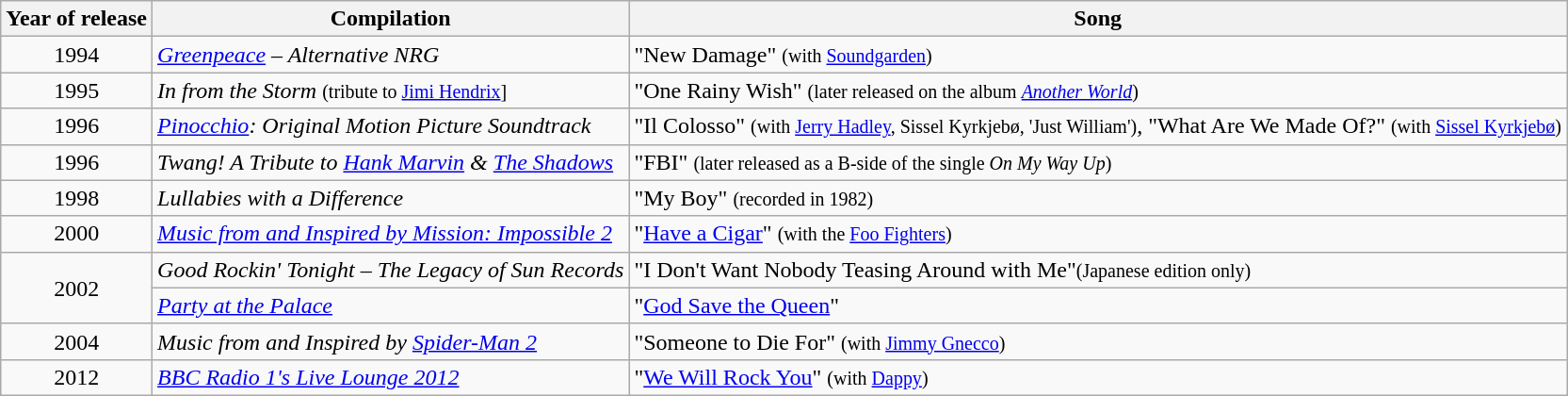<table class="wikitable">
<tr>
<th align="left">Year of release</th>
<th align="left">Compilation</th>
<th align="left">Song</th>
</tr>
<tr>
<td style="text-align:center;">1994</td>
<td align="left"><em><a href='#'>Greenpeace</a> – Alternative NRG</em></td>
<td align="left">"New Damage" <small>(with <a href='#'>Soundgarden</a>)</small></td>
</tr>
<tr>
<td style="text-align:center;">1995</td>
<td align="left"><em>In from the Storm</em> <small>(tribute to <a href='#'>Jimi Hendrix</a>]</small></td>
<td align="left">"One Rainy Wish" <small>(later released on the album <em><a href='#'>Another World</a></em>)</small></td>
</tr>
<tr>
<td style="text-align:center;">1996</td>
<td align="left"><em><a href='#'>Pinocchio</a>: Original Motion Picture Soundtrack</em></td>
<td align="left">"Il Colosso" <small>(with <a href='#'>Jerry Hadley</a>, Sissel Kyrkjebø, 'Just William')</small>, "What Are We Made Of?" <small>(with <a href='#'>Sissel Kyrkjebø</a>)</small></td>
</tr>
<tr>
<td style="text-align:center;">1996</td>
<td align="left"><em>Twang! A Tribute to <a href='#'>Hank Marvin</a> & <a href='#'>The Shadows</a></em></td>
<td align="left">"FBI" <small>(later released as a B-side of the single <em>On My Way Up</em>)</small></td>
</tr>
<tr>
<td style="text-align:center;">1998</td>
<td align="left"><em>Lullabies with a Difference</em></td>
<td align="left">"My Boy" <small>(recorded in 1982)</small></td>
</tr>
<tr>
<td style="text-align:center;">2000</td>
<td align="left"><em><a href='#'>Music from and Inspired by Mission: Impossible 2</a></em></td>
<td align="left">"<a href='#'>Have a Cigar</a>" <small>(with the <a href='#'>Foo Fighters</a>)</small></td>
</tr>
<tr>
<td rowspan="2" style="text-align:center;">2002</td>
<td align="left"><em>Good Rockin' Tonight – The Legacy of Sun Records</em></td>
<td align="left">"I Don't Want Nobody Teasing Around with Me"<small>(Japanese edition only)</small></td>
</tr>
<tr>
<td align="left"><em><a href='#'>Party at the Palace</a></em></td>
<td align="left">"<a href='#'>God Save the Queen</a>"</td>
</tr>
<tr>
<td style="text-align:center;">2004</td>
<td align="left"><em>Music from and Inspired by <a href='#'>Spider-Man 2</a></em></td>
<td align="left">"Someone to Die For" <small>(with <a href='#'>Jimmy Gnecco</a>)</small></td>
</tr>
<tr>
<td style="text-align:center;">2012</td>
<td align="left"><em><a href='#'>BBC Radio 1's Live Lounge 2012</a></em></td>
<td align="left">"<a href='#'>We Will Rock You</a>" <small>(with <a href='#'>Dappy</a>)</small></td>
</tr>
</table>
